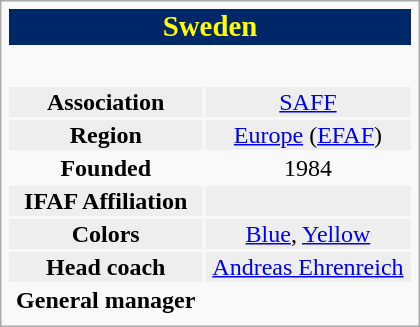<table class="infobox" width=280>
<tr align="center" bgcolor="#002868" style="color:yellow">
<td colspan=2 style="text-align:center;"><big> <strong> Sweden</strong> </big></td>
</tr>
<tr>
<td colspan="2"></td>
</tr>
<tr align="center">
<td><br></td>
<td></td>
</tr>
<tr align="center" bgcolor="#eeeeee">
<td><strong>Association</strong></td>
<td><a href='#'>SAFF</a></td>
</tr>
<tr align="center" bgcolor="#eeeeee">
<td><strong>Region</strong></td>
<td><a href='#'>Europe</a> (<a href='#'>EFAF</a>)</td>
</tr>
<tr align="center">
<td><strong>Founded</strong></td>
<td>1984</td>
</tr>
<tr align="center" bgcolor="#eeeeee">
<td><strong>IFAF Affiliation</strong></td>
<td></td>
</tr>
<tr align="center" bgcolor="#eeeeee">
<td><strong>Colors</strong></td>
<td><a href='#'>Blue</a>, <a href='#'>Yellow</a></td>
</tr>
<tr align="center" bgcolor="#eeeeee">
<td><strong>Head coach</strong></td>
<td><a href='#'>Andreas Ehrenreich</a></td>
</tr>
<tr align="center">
<td><strong>General manager</strong></td>
<td></td>
</tr>
<tr align="center" bgcolor="#eeeeee">
</tr>
</table>
